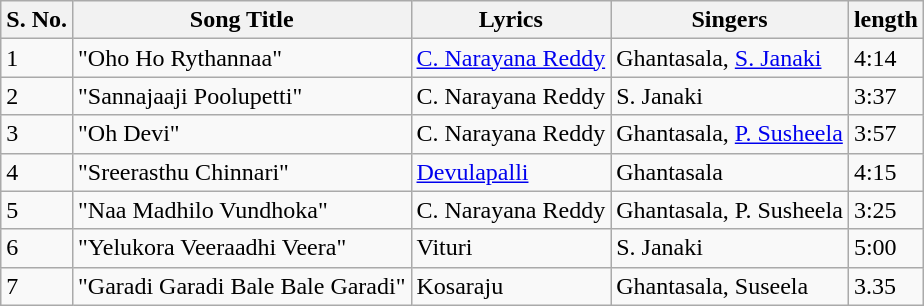<table class="wikitable">
<tr>
<th>S. No.</th>
<th>Song Title</th>
<th>Lyrics</th>
<th>Singers</th>
<th>length</th>
</tr>
<tr>
<td>1</td>
<td>"Oho Ho Rythannaa"</td>
<td><a href='#'>C. Narayana Reddy</a></td>
<td>Ghantasala, <a href='#'>S. Janaki</a></td>
<td>4:14</td>
</tr>
<tr>
<td>2</td>
<td>"Sannajaaji Poolupetti"</td>
<td>C. Narayana Reddy</td>
<td>S. Janaki</td>
<td>3:37</td>
</tr>
<tr>
<td>3</td>
<td>"Oh Devi"</td>
<td>C. Narayana Reddy</td>
<td>Ghantasala, <a href='#'>P. Susheela</a></td>
<td>3:57</td>
</tr>
<tr>
<td>4</td>
<td>"Sreerasthu Chinnari"</td>
<td><a href='#'>Devulapalli</a></td>
<td>Ghantasala</td>
<td>4:15</td>
</tr>
<tr>
<td>5</td>
<td>"Naa Madhilo Vundhoka"</td>
<td>C. Narayana Reddy</td>
<td>Ghantasala, P. Susheela</td>
<td>3:25</td>
</tr>
<tr>
<td>6</td>
<td>"Yelukora Veeraadhi Veera"</td>
<td>Vituri</td>
<td>S. Janaki</td>
<td>5:00</td>
</tr>
<tr>
<td>7</td>
<td>"Garadi Garadi Bale Bale Garadi"</td>
<td>Kosaraju</td>
<td>Ghantasala, Suseela</td>
<td>3.35</td>
</tr>
</table>
